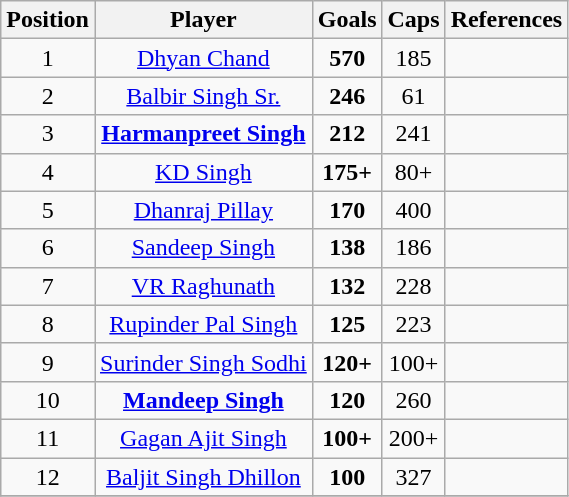<table class="wikitable" style="text-align: center">
<tr>
<th>Position</th>
<th>Player</th>
<th>Goals</th>
<th>Caps</th>
<th>References</th>
</tr>
<tr>
<td>1</td>
<td><a href='#'>Dhyan Chand</a></td>
<td><strong>570</strong></td>
<td>185</td>
<td></td>
</tr>
<tr>
<td>2</td>
<td><a href='#'>Balbir Singh Sr.</a></td>
<td><strong>246</strong></td>
<td>61</td>
<td></td>
</tr>
<tr>
<td>3</td>
<td><strong><a href='#'>Harmanpreet Singh</a></strong></td>
<td><strong>212</strong></td>
<td>241</td>
<td></td>
</tr>
<tr>
<td>4</td>
<td><a href='#'>KD Singh</a></td>
<td><strong>175+</strong></td>
<td>80+</td>
<td></td>
</tr>
<tr>
<td>5</td>
<td><a href='#'>Dhanraj Pillay</a></td>
<td><strong>170</strong></td>
<td>400</td>
<td></td>
</tr>
<tr>
<td>6</td>
<td><a href='#'>Sandeep Singh</a></td>
<td><strong>138</strong></td>
<td>186</td>
<td></td>
</tr>
<tr>
<td>7</td>
<td><a href='#'>VR Raghunath</a></td>
<td><strong>132</strong></td>
<td>228</td>
<td></td>
</tr>
<tr>
<td>8</td>
<td><a href='#'>Rupinder Pal Singh</a></td>
<td><strong>125</strong></td>
<td>223</td>
<td></td>
</tr>
<tr>
<td>9</td>
<td><a href='#'>Surinder Singh Sodhi</a></td>
<td><strong>120+</strong></td>
<td>100+</td>
<td></td>
</tr>
<tr>
<td>10</td>
<td><strong><a href='#'>Mandeep Singh</a></strong></td>
<td><strong>120</strong></td>
<td>260</td>
<td></td>
</tr>
<tr>
<td>11</td>
<td><a href='#'>Gagan Ajit Singh</a></td>
<td><strong>100+</strong></td>
<td>200+</td>
<td></td>
</tr>
<tr>
<td>12</td>
<td><a href='#'>Baljit Singh Dhillon</a></td>
<td><strong>100</strong></td>
<td>327</td>
<td></td>
</tr>
<tr>
</tr>
</table>
